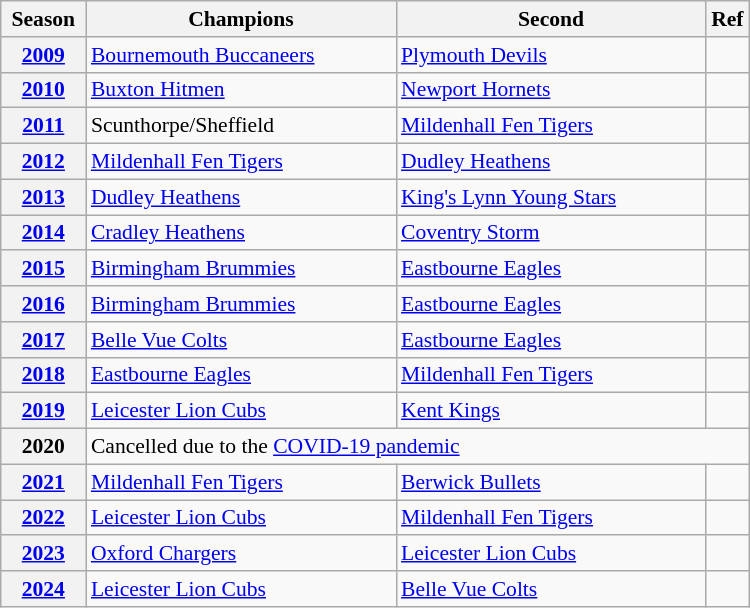<table class="wikitable" style="font-size: 90%">
<tr>
<th width=50>Season</th>
<th width=200>Champions</th>
<th width=200>Second</th>
<th width=20>Ref</th>
</tr>
<tr>
<th><a href='#'>2009</a></th>
<td><a href='#'>Bournemouth Buccaneers</a></td>
<td><a href='#'>Plymouth Devils</a></td>
<td></td>
</tr>
<tr>
<th><a href='#'>2010</a></th>
<td><a href='#'>Buxton Hitmen</a></td>
<td><a href='#'>Newport Hornets</a></td>
<td></td>
</tr>
<tr>
<th><a href='#'>2011</a></th>
<td>Scunthorpe/Sheffield</td>
<td><a href='#'>Mildenhall Fen Tigers</a></td>
<td></td>
</tr>
<tr>
<th><a href='#'>2012</a></th>
<td><a href='#'>Mildenhall Fen Tigers</a></td>
<td><a href='#'>Dudley Heathens</a></td>
<td></td>
</tr>
<tr>
<th><a href='#'>2013</a></th>
<td><a href='#'>Dudley Heathens</a></td>
<td><a href='#'>King's Lynn Young Stars</a></td>
<td></td>
</tr>
<tr>
<th><a href='#'>2014</a></th>
<td><a href='#'>Cradley Heathens</a></td>
<td><a href='#'>Coventry Storm</a></td>
<td></td>
</tr>
<tr>
<th><a href='#'>2015</a></th>
<td><a href='#'>Birmingham Brummies</a></td>
<td><a href='#'>Eastbourne Eagles</a></td>
<td></td>
</tr>
<tr>
<th><a href='#'>2016</a></th>
<td><a href='#'>Birmingham Brummies</a></td>
<td><a href='#'>Eastbourne Eagles</a></td>
<td></td>
</tr>
<tr>
<th><a href='#'>2017</a></th>
<td><a href='#'>Belle Vue Colts</a></td>
<td><a href='#'>Eastbourne Eagles</a></td>
<td></td>
</tr>
<tr>
<th><a href='#'>2018</a></th>
<td><a href='#'>Eastbourne Eagles</a></td>
<td><a href='#'>Mildenhall Fen Tigers</a></td>
<td></td>
</tr>
<tr>
<th><a href='#'>2019</a></th>
<td><a href='#'>Leicester Lion Cubs</a></td>
<td><a href='#'>Kent Kings</a></td>
<td></td>
</tr>
<tr>
<th>2020</th>
<td colspan="3">Cancelled due to the <a href='#'>COVID-19 pandemic</a></td>
</tr>
<tr>
<th><a href='#'>2021</a></th>
<td><a href='#'>Mildenhall Fen Tigers</a></td>
<td><a href='#'>Berwick Bullets</a></td>
<td></td>
</tr>
<tr>
<th><a href='#'>2022</a></th>
<td><a href='#'>Leicester Lion Cubs</a></td>
<td><a href='#'>Mildenhall Fen Tigers</a></td>
<td></td>
</tr>
<tr>
<th><a href='#'>2023</a></th>
<td><a href='#'>Oxford Chargers</a></td>
<td><a href='#'>Leicester Lion Cubs</a></td>
<td></td>
</tr>
<tr>
<th><a href='#'>2024</a></th>
<td><a href='#'>Leicester Lion Cubs</a></td>
<td><a href='#'>Belle Vue Colts</a></td>
<td></td>
</tr>
</table>
